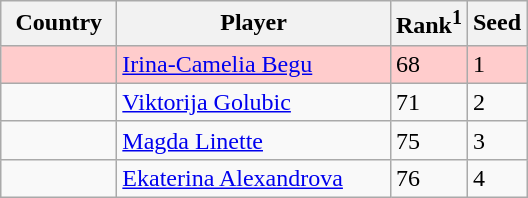<table class="sortable wikitable">
<tr>
<th width="70">Country</th>
<th width="175">Player</th>
<th>Rank<sup>1</sup></th>
<th>Seed</th>
</tr>
<tr bgcolor=#fcc>
<td></td>
<td><a href='#'>Irina-Camelia Begu</a></td>
<td>68</td>
<td>1</td>
</tr>
<tr>
<td></td>
<td><a href='#'>Viktorija Golubic</a></td>
<td>71</td>
<td>2</td>
</tr>
<tr>
<td></td>
<td><a href='#'>Magda Linette</a></td>
<td>75</td>
<td>3</td>
</tr>
<tr>
<td></td>
<td><a href='#'>Ekaterina Alexandrova</a></td>
<td>76</td>
<td>4</td>
</tr>
</table>
